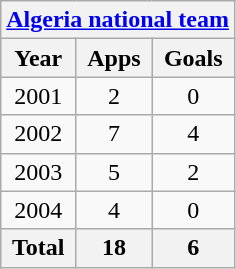<table class="wikitable" style="text-align:center">
<tr>
<th colspan=3><a href='#'>Algeria national team</a></th>
</tr>
<tr>
<th>Year</th>
<th>Apps</th>
<th>Goals</th>
</tr>
<tr>
<td>2001</td>
<td>2</td>
<td>0</td>
</tr>
<tr>
<td>2002</td>
<td>7</td>
<td>4</td>
</tr>
<tr>
<td>2003</td>
<td>5</td>
<td>2</td>
</tr>
<tr>
<td>2004</td>
<td>4</td>
<td>0</td>
</tr>
<tr>
<th>Total</th>
<th>18</th>
<th>6</th>
</tr>
</table>
